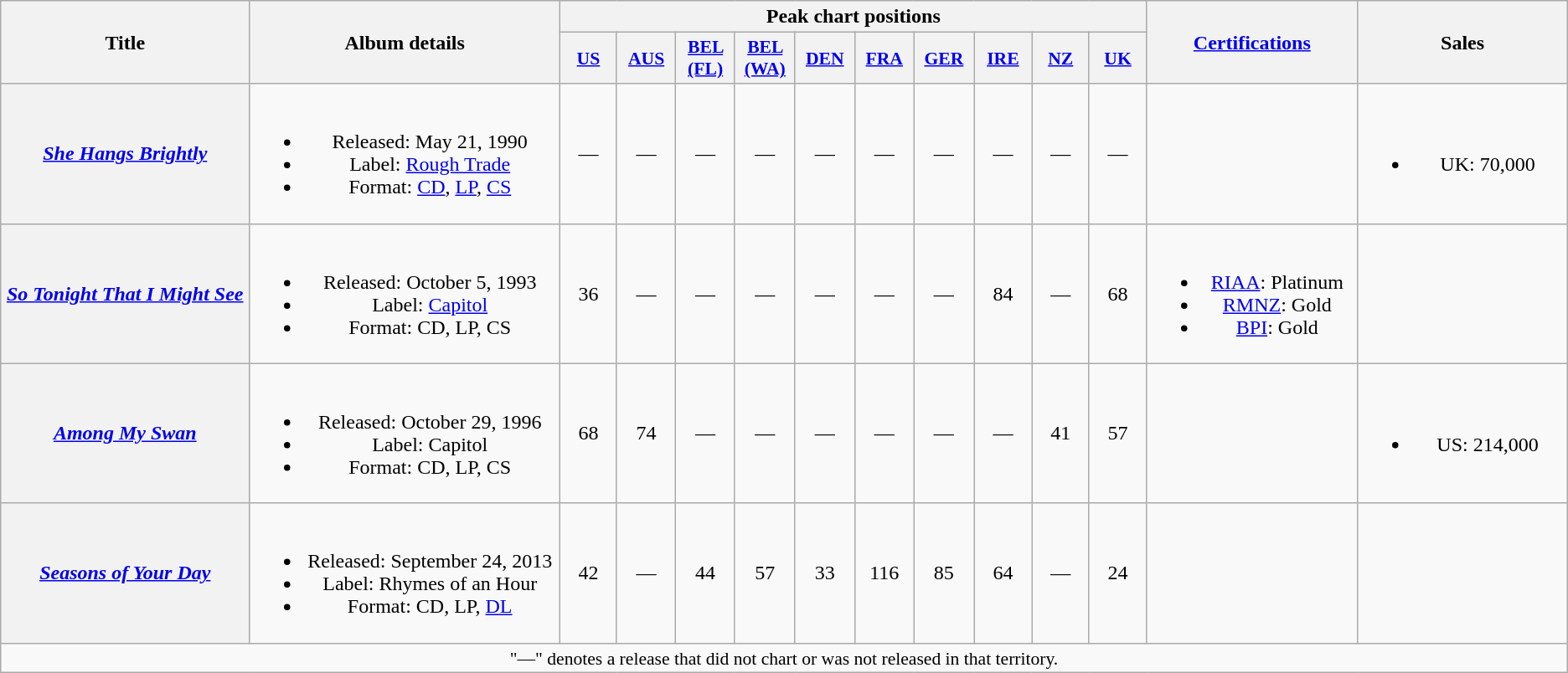<table class="wikitable plainrowheaders" style="text-align:center;" border="1">
<tr>
<th scope="col" rowspan="2" style="width:14em;">Title</th>
<th scope="col" rowspan="2" style="width:17em;">Album details</th>
<th scope="col" colspan="10">Peak chart positions</th>
<th scope="col" rowspan="2" style="width:11em;"><a href='#'>Certifications</a></th>
<th scope="col" rowspan="2" style="width:11em;">Sales</th>
</tr>
<tr>
<th scope="col" style="width:3em;font-size:90%;"><a href='#'>US</a><br></th>
<th scope="col" style="width:3em;font-size:90%;"><a href='#'>AUS</a><br></th>
<th scope="col" style="width:3em;font-size:90%;"><a href='#'>BEL</a> <a href='#'>(FL)</a><br></th>
<th scope="col" style="width:3em;font-size:90%;"><a href='#'>BEL</a> <a href='#'>(WA)</a><br></th>
<th scope="col" style="width:3em;font-size:90%;"><a href='#'>DEN</a><br></th>
<th scope="col" style="width:3em;font-size:90%;"><a href='#'>FRA</a><br></th>
<th scope="col" style="width:3em;font-size:90%;"><a href='#'>GER</a><br></th>
<th scope="col" style="width:3em;font-size:90%;"><a href='#'>IRE</a><br></th>
<th scope="col" style="width:3em;font-size:90%;"><a href='#'>NZ</a><br></th>
<th scope="col" style="width:3em;font-size:90%;"><a href='#'>UK</a><br></th>
</tr>
<tr>
<th scope="row"><em><a href='#'>She Hangs Brightly</a></em></th>
<td><br><ul><li>Released: May 21, 1990</li><li>Label: <a href='#'>Rough Trade</a></li><li>Format: <a href='#'>CD</a>, <a href='#'>LP</a>, <a href='#'>CS</a></li></ul></td>
<td>—</td>
<td>—</td>
<td>—</td>
<td>—</td>
<td>—</td>
<td>—</td>
<td>—</td>
<td>—</td>
<td>—</td>
<td>—</td>
<td></td>
<td><br><ul><li>UK: 70,000</li></ul></td>
</tr>
<tr>
<th scope="row"><em><a href='#'>So Tonight That I Might See</a></em></th>
<td><br><ul><li>Released: October 5, 1993</li><li>Label: <a href='#'>Capitol</a></li><li>Format: CD, LP, CS</li></ul></td>
<td>36</td>
<td>—</td>
<td>—</td>
<td>—</td>
<td>—</td>
<td>—</td>
<td>—</td>
<td>84</td>
<td>—</td>
<td>68</td>
<td><br><ul><li><a href='#'>RIAA</a>: Platinum</li><li><a href='#'>RMNZ</a>: Gold</li><li><a href='#'>BPI</a>: Gold</li></ul></td>
<td></td>
</tr>
<tr>
<th scope="row"><em><a href='#'>Among My Swan</a></em></th>
<td><br><ul><li>Released: October 29, 1996</li><li>Label: Capitol</li><li>Format: CD, LP, CS</li></ul></td>
<td>68</td>
<td>74</td>
<td>—</td>
<td>—</td>
<td>—</td>
<td>—</td>
<td>—</td>
<td>—</td>
<td>41</td>
<td>57</td>
<td></td>
<td><br><ul><li>US: 214,000</li></ul></td>
</tr>
<tr>
<th scope="row"><em><a href='#'>Seasons of Your Day</a></em></th>
<td><br><ul><li>Released: September 24, 2013</li><li>Label: Rhymes of an Hour</li><li>Format: CD, LP, <a href='#'>DL</a></li></ul></td>
<td>42</td>
<td>—</td>
<td>44</td>
<td>57</td>
<td>33</td>
<td>116</td>
<td>85</td>
<td>64</td>
<td>—</td>
<td>24</td>
<td></td>
<td></td>
</tr>
<tr>
<td colspan="14" style="font-size:90%">"—" denotes a release that did not chart or was not released in that territory.</td>
</tr>
</table>
